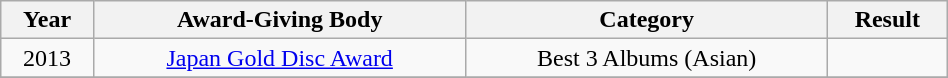<table | width="50%" class="wikitable sortable" style="text-align:center">
<tr>
<th>Year</th>
<th>Award-Giving Body</th>
<th>Category</th>
<th>Result</th>
</tr>
<tr>
<td>2013</td>
<td><a href='#'>Japan Gold Disc Award</a></td>
<td align="center">Best 3 Albums (Asian)</td>
<td></td>
</tr>
<tr>
</tr>
</table>
